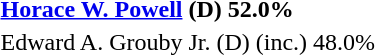<table>
<tr>
<td><strong><a href='#'>Horace W. Powell</a> (D) 52.0%</strong></td>
</tr>
<tr>
<td>Edward A. Grouby Jr. (D) (inc.) 48.0%</td>
</tr>
</table>
